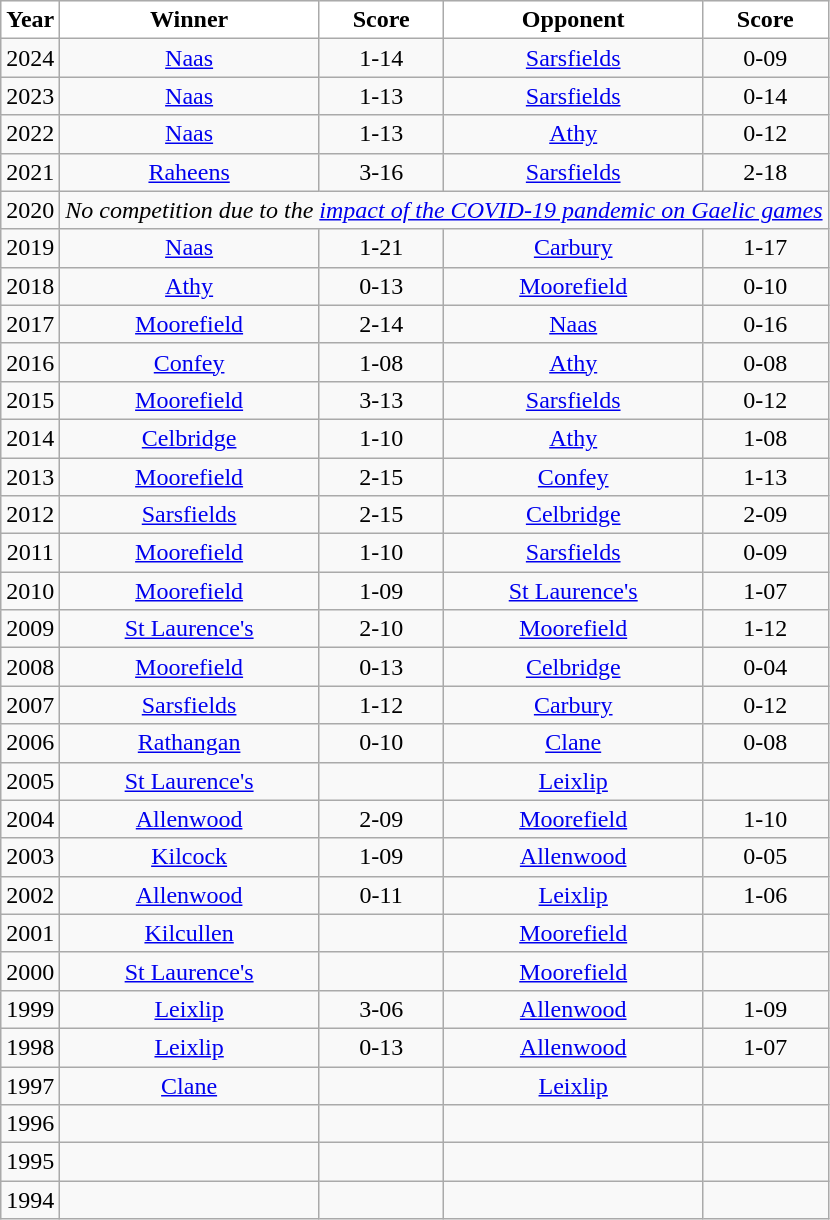<table class="wikitable" style="text-align:center;">
<tr>
<th style="background:white;color:black"><strong>Year</strong></th>
<th style="background:white;color:black"><strong>Winner</strong></th>
<th style="background:white;color:black"><strong>Score</strong></th>
<th style="background:white;color:black"><strong>Opponent</strong></th>
<th style="background:white;color:black"><strong>Score</strong></th>
</tr>
<tr>
<td>2024</td>
<td><a href='#'>Naas</a></td>
<td>1-14</td>
<td><a href='#'>Sarsfields</a></td>
<td>0-09</td>
</tr>
<tr>
<td>2023</td>
<td><a href='#'>Naas</a></td>
<td>1-13</td>
<td><a href='#'>Sarsfields</a></td>
<td>0-14</td>
</tr>
<tr>
<td>2022</td>
<td><a href='#'>Naas</a></td>
<td>1-13</td>
<td><a href='#'>Athy</a></td>
<td>0-12</td>
</tr>
<tr>
<td>2021</td>
<td><a href='#'>Raheens</a></td>
<td>3-16</td>
<td><a href='#'>Sarsfields</a></td>
<td>2-18</td>
</tr>
<tr>
<td>2020</td>
<td colspan="6" style="text-align: center;"><em>No competition due to the <a href='#'>impact of the COVID-19 pandemic on Gaelic games</a></em></td>
</tr>
<tr>
<td>2019</td>
<td><a href='#'>Naas</a></td>
<td>1-21</td>
<td><a href='#'>Carbury</a></td>
<td>1-17</td>
</tr>
<tr>
<td>2018</td>
<td><a href='#'>Athy</a></td>
<td>0-13</td>
<td><a href='#'>Moorefield</a></td>
<td>0-10</td>
</tr>
<tr>
<td>2017</td>
<td><a href='#'>Moorefield</a></td>
<td>2-14</td>
<td><a href='#'>Naas</a></td>
<td>0-16</td>
</tr>
<tr>
<td>2016</td>
<td><a href='#'>Confey</a></td>
<td>1-08</td>
<td><a href='#'>Athy</a></td>
<td>0-08</td>
</tr>
<tr>
<td>2015</td>
<td><a href='#'>Moorefield</a></td>
<td>3-13</td>
<td><a href='#'>Sarsfields</a></td>
<td>0-12</td>
</tr>
<tr>
<td>2014</td>
<td><a href='#'>Celbridge</a></td>
<td>1-10</td>
<td><a href='#'>Athy</a></td>
<td>1-08</td>
</tr>
<tr>
<td>2013</td>
<td><a href='#'>Moorefield</a></td>
<td>2-15</td>
<td><a href='#'>Confey</a></td>
<td>1-13</td>
</tr>
<tr>
<td>2012</td>
<td><a href='#'>Sarsfields</a></td>
<td>2-15</td>
<td><a href='#'>Celbridge</a></td>
<td>2-09</td>
</tr>
<tr>
<td>2011</td>
<td><a href='#'>Moorefield</a></td>
<td>1-10</td>
<td><a href='#'>Sarsfields</a></td>
<td>0-09</td>
</tr>
<tr>
<td>2010</td>
<td><a href='#'>Moorefield</a></td>
<td>1-09</td>
<td><a href='#'>St Laurence's</a></td>
<td>1-07</td>
</tr>
<tr>
<td>2009 </td>
<td><a href='#'>St Laurence's</a></td>
<td>2-10</td>
<td><a href='#'>Moorefield</a></td>
<td>1-12</td>
</tr>
<tr>
<td>2008 </td>
<td><a href='#'>Moorefield</a></td>
<td>0-13</td>
<td><a href='#'>Celbridge</a></td>
<td>0-04</td>
</tr>
<tr>
<td>2007</td>
<td><a href='#'>Sarsfields</a></td>
<td>1-12</td>
<td><a href='#'>Carbury</a></td>
<td>0-12</td>
</tr>
<tr>
<td>2006 </td>
<td><a href='#'>Rathangan</a></td>
<td>0-10</td>
<td><a href='#'>Clane</a></td>
<td>0-08</td>
</tr>
<tr>
<td>2005</td>
<td><a href='#'>St Laurence's</a></td>
<td></td>
<td><a href='#'>Leixlip</a></td>
<td></td>
</tr>
<tr>
<td>2004</td>
<td><a href='#'>Allenwood</a></td>
<td>2-09</td>
<td><a href='#'>Moorefield</a></td>
<td>1-10</td>
</tr>
<tr>
<td>2003</td>
<td><a href='#'>Kilcock</a></td>
<td>1-09</td>
<td><a href='#'>Allenwood</a></td>
<td>0-05</td>
</tr>
<tr>
<td>2002</td>
<td><a href='#'>Allenwood</a></td>
<td>0-11</td>
<td><a href='#'>Leixlip</a></td>
<td>1-06</td>
</tr>
<tr>
<td>2001</td>
<td><a href='#'>Kilcullen</a></td>
<td></td>
<td><a href='#'>Moorefield</a></td>
<td></td>
</tr>
<tr>
<td>2000</td>
<td><a href='#'>St Laurence's</a></td>
<td></td>
<td><a href='#'>Moorefield</a></td>
<td></td>
</tr>
<tr>
<td>1999</td>
<td><a href='#'>Leixlip</a></td>
<td>3-06</td>
<td><a href='#'>Allenwood</a></td>
<td>1-09</td>
</tr>
<tr>
<td>1998</td>
<td><a href='#'>Leixlip</a></td>
<td>0-13</td>
<td><a href='#'>Allenwood</a></td>
<td>1-07</td>
</tr>
<tr>
<td>1997</td>
<td><a href='#'>Clane</a></td>
<td></td>
<td><a href='#'>Leixlip</a></td>
<td></td>
</tr>
<tr>
<td>1996</td>
<td></td>
<td></td>
<td></td>
<td></td>
</tr>
<tr>
<td>1995</td>
<td></td>
<td></td>
<td></td>
<td></td>
</tr>
<tr>
<td>1994</td>
<td></td>
<td></td>
<td></td>
<td></td>
</tr>
</table>
